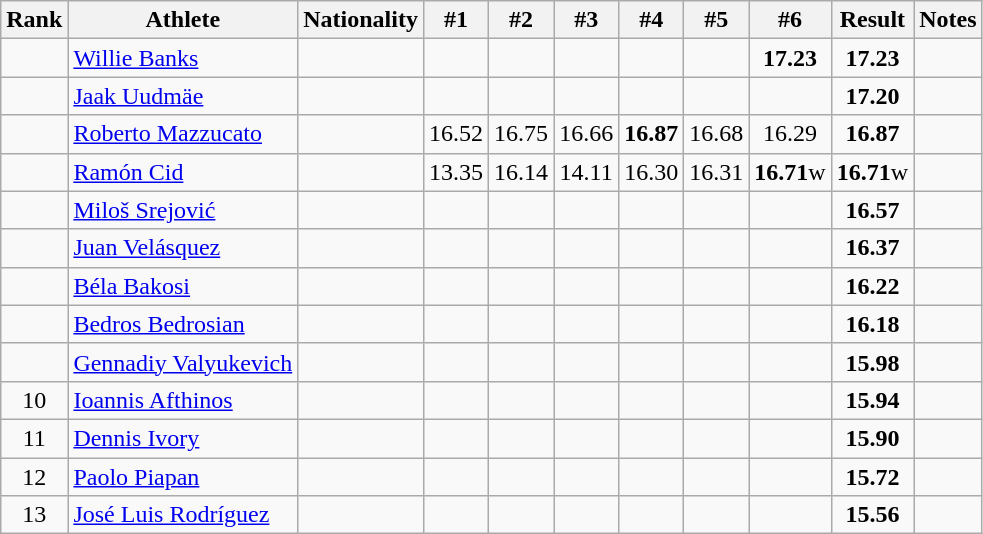<table class="wikitable sortable" style="text-align:center">
<tr>
<th>Rank</th>
<th>Athlete</th>
<th>Nationality</th>
<th>#1</th>
<th>#2</th>
<th>#3</th>
<th>#4</th>
<th>#5</th>
<th>#6</th>
<th>Result</th>
<th>Notes</th>
</tr>
<tr>
<td></td>
<td align=left><a href='#'>Willie Banks</a></td>
<td align=left></td>
<td></td>
<td></td>
<td></td>
<td></td>
<td></td>
<td><strong>17.23</strong></td>
<td><strong>17.23</strong></td>
<td></td>
</tr>
<tr>
<td></td>
<td align=left><a href='#'>Jaak Uudmäe</a></td>
<td align=left></td>
<td></td>
<td></td>
<td></td>
<td></td>
<td></td>
<td></td>
<td><strong>17.20</strong></td>
<td></td>
</tr>
<tr>
<td></td>
<td align=left><a href='#'>Roberto Mazzucato</a></td>
<td align=left></td>
<td>16.52</td>
<td>16.75</td>
<td>16.66</td>
<td><strong>16.87</strong></td>
<td>16.68</td>
<td>16.29</td>
<td><strong>16.87</strong></td>
<td></td>
</tr>
<tr>
<td></td>
<td align=left><a href='#'>Ramón Cid</a></td>
<td align=left></td>
<td>13.35</td>
<td>16.14</td>
<td>14.11</td>
<td>16.30</td>
<td>16.31</td>
<td><strong>16.71</strong>w</td>
<td><strong>16.71</strong>w</td>
<td></td>
</tr>
<tr>
<td></td>
<td align=left><a href='#'>Miloš Srejović</a></td>
<td align=left></td>
<td></td>
<td></td>
<td></td>
<td></td>
<td></td>
<td></td>
<td><strong>16.57</strong></td>
<td></td>
</tr>
<tr>
<td></td>
<td align=left><a href='#'>Juan Velásquez</a></td>
<td align=left></td>
<td></td>
<td></td>
<td></td>
<td></td>
<td></td>
<td></td>
<td><strong>16.37</strong></td>
<td></td>
</tr>
<tr>
<td></td>
<td align=left><a href='#'>Béla Bakosi</a></td>
<td align=left></td>
<td></td>
<td></td>
<td></td>
<td></td>
<td></td>
<td></td>
<td><strong>16.22</strong></td>
<td></td>
</tr>
<tr>
<td></td>
<td align=left><a href='#'>Bedros Bedrosian</a></td>
<td align=left></td>
<td></td>
<td></td>
<td></td>
<td></td>
<td></td>
<td></td>
<td><strong>16.18</strong></td>
<td></td>
</tr>
<tr>
<td></td>
<td align=left><a href='#'>Gennadiy Valyukevich</a></td>
<td align=left></td>
<td></td>
<td></td>
<td></td>
<td></td>
<td></td>
<td></td>
<td><strong>15.98</strong></td>
<td></td>
</tr>
<tr>
<td>10</td>
<td align=left><a href='#'>Ioannis Afthinos</a></td>
<td align=left></td>
<td></td>
<td></td>
<td></td>
<td></td>
<td></td>
<td></td>
<td><strong>15.94</strong></td>
<td></td>
</tr>
<tr>
<td>11</td>
<td align=left><a href='#'>Dennis Ivory</a></td>
<td align=left></td>
<td></td>
<td></td>
<td></td>
<td></td>
<td></td>
<td></td>
<td><strong>15.90</strong></td>
<td></td>
</tr>
<tr>
<td>12</td>
<td align=left><a href='#'>Paolo Piapan</a></td>
<td align=left></td>
<td></td>
<td></td>
<td></td>
<td></td>
<td></td>
<td></td>
<td><strong>15.72</strong></td>
<td></td>
</tr>
<tr>
<td>13</td>
<td align=left><a href='#'>José Luis Rodríguez</a></td>
<td align=left></td>
<td></td>
<td></td>
<td></td>
<td></td>
<td></td>
<td></td>
<td><strong>15.56</strong></td>
<td></td>
</tr>
</table>
